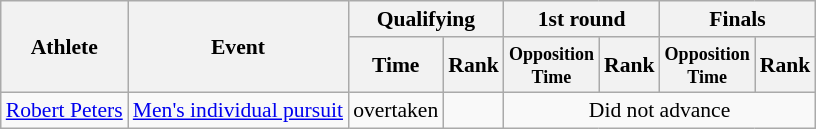<table class=wikitable style="font-size:90%">
<tr>
<th rowspan="2">Athlete</th>
<th rowspan="2">Event</th>
<th colspan="2">Qualifying</th>
<th colspan="2">1st round</th>
<th colspan="2">Finals</th>
</tr>
<tr>
<th>Time</th>
<th>Rank</th>
<th style="line-height:1em"><small>Opposition<br>Time</small></th>
<th>Rank</th>
<th style="line-height:1em"><small>Opposition<br>Time</small></th>
<th>Rank</th>
</tr>
<tr>
<td><a href='#'>Robert Peters</a></td>
<td><a href='#'>Men's individual pursuit</a></td>
<td align=center>overtaken</td>
<td></td>
<td colspan=6 align=center>Did not advance</td>
</tr>
</table>
